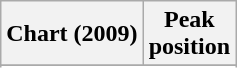<table class="wikitable plainrowheaders">
<tr>
<th>Chart (2009)</th>
<th>Peak<br>position</th>
</tr>
<tr>
</tr>
<tr>
</tr>
<tr>
</tr>
</table>
